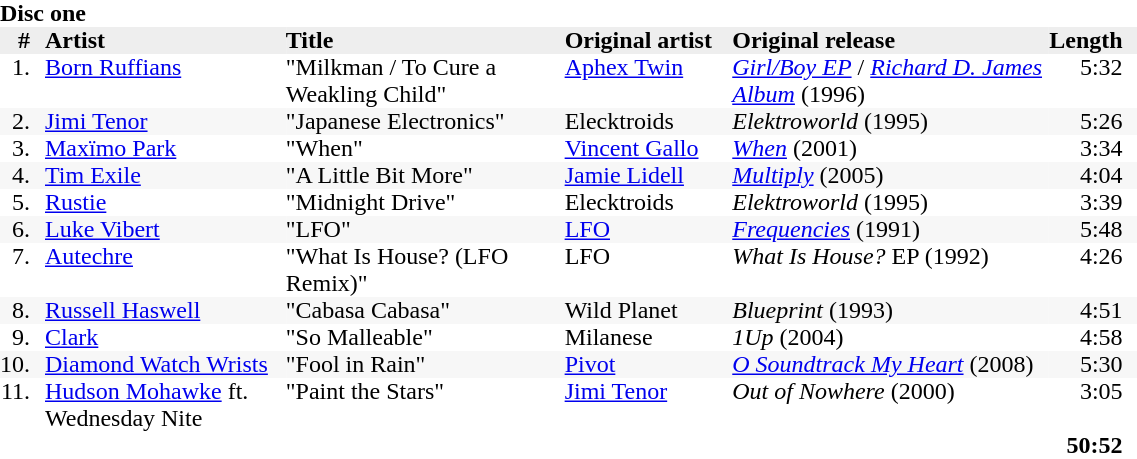<table class="tracklist" cellpadding="0" style="width: 60%; border-width:0px; border-collapse:collapse;">
<tr>
<th class="tlheader" colspan="6" style="text-align:left; background-color:#fff; border-width:0;">Disc one</th>
</tr>
<tr>
<th class="tlheader" style="width:2em; padding-left:10px; padding-right:10px; text-align:right; background-color:#eee;">#</th>
<th style="width:24%; text-align:left; background-color:#eee;">Artist</th>
<th class="tlheader" style="width:28%; text-align:left; background-color:#eee;">Title</th>
<th style="width:16%; text-align:left; background-color:#eee;">Original artist</th>
<th style="width:32%; text-align:left; background-color:#eee;">Original release</th>
<th class="tlheader" style="width:4em; padding-right:10px; text-align:right; background-color:#eee;">Length</th>
</tr>
<tr style="background-color:#ff; vertical-align:top;">
<td style="padding-right:10px; text-align:right;">1.</td>
<td style="text-align:left;"><a href='#'>Born Ruffians</a></td>
<td>"Milkman / To Cure a Weakling Child"</td>
<td><a href='#'>Aphex Twin</a></td>
<td><em><a href='#'>Girl/Boy EP</a></em> / <em><a href='#'>Richard D. James Album</a></em> (1996)</td>
<td style="padding-right: 10px; text-align: right;">5:32</td>
</tr>
<tr style="background-color:#f7f7f7; vertical-align:top;">
<td style="padding-right:10px; text-align:right;">2.</td>
<td style="text-align:left;"><a href='#'>Jimi Tenor</a></td>
<td>"Japanese Electronics"</td>
<td>Elecktroids</td>
<td><em>Elektroworld</em> (1995)</td>
<td style="padding-right: 10px; text-align: right;">5:26</td>
</tr>
<tr style="background-color:#fff; vertical-align:top;">
<td style="padding-right:10px; text-align:right;">3.</td>
<td style="text-align:left;"><a href='#'>Maxïmo Park</a></td>
<td>"When"</td>
<td><a href='#'>Vincent Gallo</a></td>
<td><em><a href='#'>When</a></em> (2001)</td>
<td style="padding-right: 10px; text-align: right;">3:34</td>
</tr>
<tr style="background-color:#f7f7f7; vertical-align:top;">
<td style="padding-right:10px; text-align:right;">4.</td>
<td style="text-align:left;"><a href='#'>Tim Exile</a></td>
<td>"A Little Bit More"</td>
<td><a href='#'>Jamie Lidell</a></td>
<td><em><a href='#'>Multiply</a></em> (2005)</td>
<td style="padding-right: 10px; text-align: right;">4:04</td>
</tr>
<tr style="background-color:#fff; vertical-align:top;">
<td style="padding-right:10px; text-align:right;">5.</td>
<td style="text-align:left;"><a href='#'>Rustie</a></td>
<td>"Midnight Drive"</td>
<td>Elecktroids</td>
<td><em>Elektroworld</em> (1995)</td>
<td style="padding-right: 10px; text-align: right;">3:39</td>
</tr>
<tr style="background-color:#f7f7f7; vertical-align:top;">
<td style="padding-right:10px; text-align:right;">6.</td>
<td style="text-align:left;"><a href='#'>Luke Vibert</a></td>
<td>"LFO"</td>
<td><a href='#'>LFO</a></td>
<td><em><a href='#'>Frequencies</a></em> (1991)</td>
<td style="padding-right: 10px; text-align: right;">5:48</td>
</tr>
<tr style="background-color:#fff; vertical-align:top;">
<td style="padding-right:10px; text-align:right;">7.</td>
<td style="text-align:left;"><a href='#'>Autechre</a></td>
<td>"What Is House? (LFO Remix)"</td>
<td>LFO</td>
<td><em>What Is House?</em> EP (1992)</td>
<td style="padding-right: 10px; text-align: right;">4:26</td>
</tr>
<tr style="background-color:#f7f7f7; vertical-align:top;">
<td style="padding-right:10px; text-align:right;">8.</td>
<td style="text-align:left;"><a href='#'>Russell Haswell</a></td>
<td>"Cabasa Cabasa"</td>
<td>Wild Planet</td>
<td><em>Blueprint</em> (1993)</td>
<td style="padding-right: 10px; text-align: right;">4:51</td>
</tr>
<tr style="background-color:#fff; vertical-align:top;">
<td style="padding-right:10px; text-align:right;">9.</td>
<td style="text-align:left;"><a href='#'>Clark</a></td>
<td>"So Malleable"</td>
<td>Milanese</td>
<td><em>1Up</em> (2004)</td>
<td style="padding-right: 10px; text-align: right;">4:58</td>
</tr>
<tr style="background-color:#f7f7f7; vertical-align:top;">
<td style="padding-right:10px; text-align:right;">10.</td>
<td style="text-align:left;"><a href='#'>Diamond Watch Wrists</a></td>
<td>"Fool in Rain"</td>
<td><a href='#'>Pivot</a></td>
<td><em><a href='#'>O Soundtrack My Heart</a></em> (2008)</td>
<td style="padding-right: 10px; text-align: right;">5:30</td>
</tr>
<tr style="background-color:#fff; vertical-align:top;">
<td style="padding-right:10px; text-align:right;">11.</td>
<td style="text-align:left;"><a href='#'>Hudson Mohawke</a> ft. Wednesday Nite</td>
<td>"Paint the Stars"</td>
<td><a href='#'>Jimi Tenor</a></td>
<td><em>Out of Nowhere</em> (2000)</td>
<td style="padding-right: 10px; text-align: right;">3:05</td>
</tr>
<tr>
<td colspan="6" style="padding-right: 10px; text-align: right; background-color: #fff; border-width: 0;"><strong>50:52</strong></td>
</tr>
</table>
